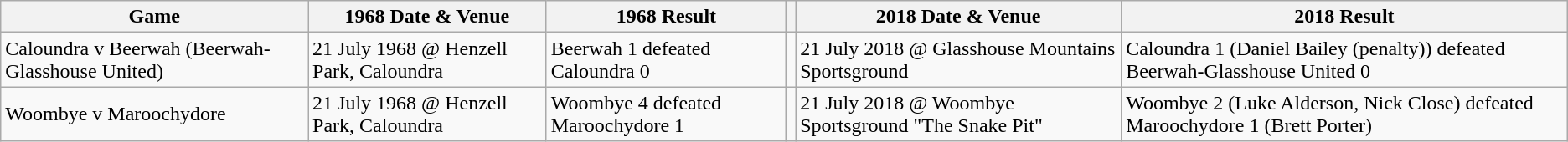<table class="wikitable">
<tr>
<th>Game</th>
<th>1968 Date & Venue</th>
<th>1968 Result</th>
<th></th>
<th>2018 Date & Venue</th>
<th>2018 Result</th>
</tr>
<tr>
<td>Caloundra v Beerwah (Beerwah-Glasshouse United)</td>
<td>21 July 1968 @ Henzell Park, Caloundra</td>
<td>Beerwah 1 defeated Caloundra 0</td>
<td></td>
<td>21 July 2018 @ Glasshouse Mountains Sportsground</td>
<td>Caloundra 1 (Daniel Bailey (penalty)) defeated Beerwah-Glasshouse United 0</td>
</tr>
<tr>
<td>Woombye v Maroochydore</td>
<td>21 July 1968 @ Henzell Park, Caloundra</td>
<td>Woombye 4 defeated Maroochydore 1</td>
<td></td>
<td>21 July 2018 @ Woombye Sportsground "The Snake Pit"</td>
<td>Woombye 2 (Luke Alderson, Nick Close) defeated Maroochydore 1 (Brett Porter)</td>
</tr>
</table>
